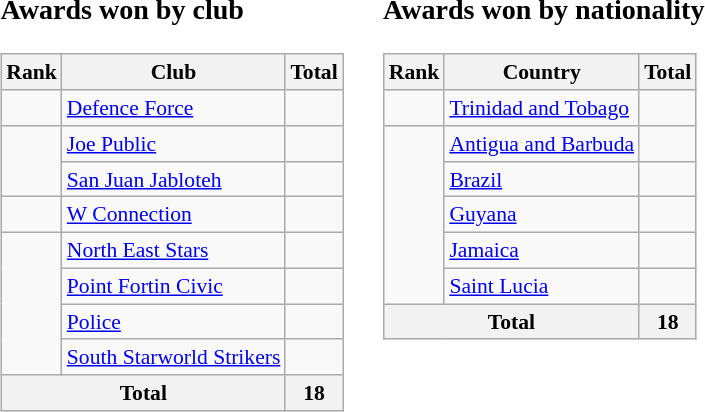<table>
<tr>
<td valign="top"><br><h3>Awards won by club</h3><table class="sortable wikitable" style="font-size:90%;">
<tr>
<th class="unsortable">Rank</th>
<th>Club</th>
<th>Total</th>
</tr>
<tr>
<td></td>
<td><a href='#'>Defence Force</a></td>
<td></td>
</tr>
<tr>
<td rowspan="2"></td>
<td><a href='#'>Joe Public</a></td>
<td></td>
</tr>
<tr>
<td><a href='#'>San Juan Jabloteh</a></td>
<td></td>
</tr>
<tr>
<td></td>
<td><a href='#'>W Connection</a></td>
<td></td>
</tr>
<tr>
<td rowspan="4"></td>
<td><a href='#'>North East Stars</a></td>
<td></td>
</tr>
<tr>
<td><a href='#'>Point Fortin Civic</a></td>
<td></td>
</tr>
<tr>
<td><a href='#'>Police</a></td>
<td></td>
</tr>
<tr>
<td><a href='#'>South Starworld Strikers</a></td>
<td></td>
</tr>
<tr>
<th colspan="2">Total</th>
<th>18</th>
</tr>
</table>
</td>
<td valign="top"></td>
<td valign="top"></td>
<td valign="top"><br><h3>Awards won by nationality</h3><table class="sortable wikitable" style="font-size:90%;">
<tr>
<th class="unsortable">Rank</th>
<th>Country</th>
<th>Total</th>
</tr>
<tr>
<td></td>
<td> <a href='#'>Trinidad and Tobago</a></td>
<td></td>
</tr>
<tr>
<td rowspan="5"></td>
<td> <a href='#'>Antigua and Barbuda</a></td>
<td></td>
</tr>
<tr>
<td> <a href='#'>Brazil</a></td>
<td></td>
</tr>
<tr>
<td> <a href='#'>Guyana</a></td>
<td></td>
</tr>
<tr>
<td> <a href='#'>Jamaica</a></td>
<td></td>
</tr>
<tr>
<td> <a href='#'>Saint Lucia</a></td>
<td></td>
</tr>
<tr>
<th colspan="2">Total</th>
<th>18</th>
</tr>
</table>
</td>
</tr>
</table>
